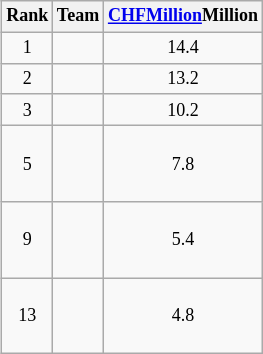<table class="wikitable" style="font-size:12px; text-align:center; float:right; margin:0.5em 0 1em 1em;">
<tr>
<th>Rank</th>
<th>Team</th>
<th><a href='#'>CHFMillion</a>Million</th>
</tr>
<tr>
<td>1</td>
<td style="text-align:left;"></td>
<td>14.4</td>
</tr>
<tr>
<td>2</td>
<td style="text-align:left;"></td>
<td>13.2</td>
</tr>
<tr>
<td>3</td>
<td style="text-align:left;"><br></td>
<td>10.2</td>
</tr>
<tr>
<td>5</td>
<td style="text-align:left;"><br><br><br></td>
<td>7.8</td>
</tr>
<tr>
<td>9</td>
<td style="text-align:left;"><br><br><br></td>
<td>5.4</td>
</tr>
<tr>
<td>13</td>
<td style="text-align:left;"><br><br><br></td>
<td>4.8</td>
</tr>
</table>
